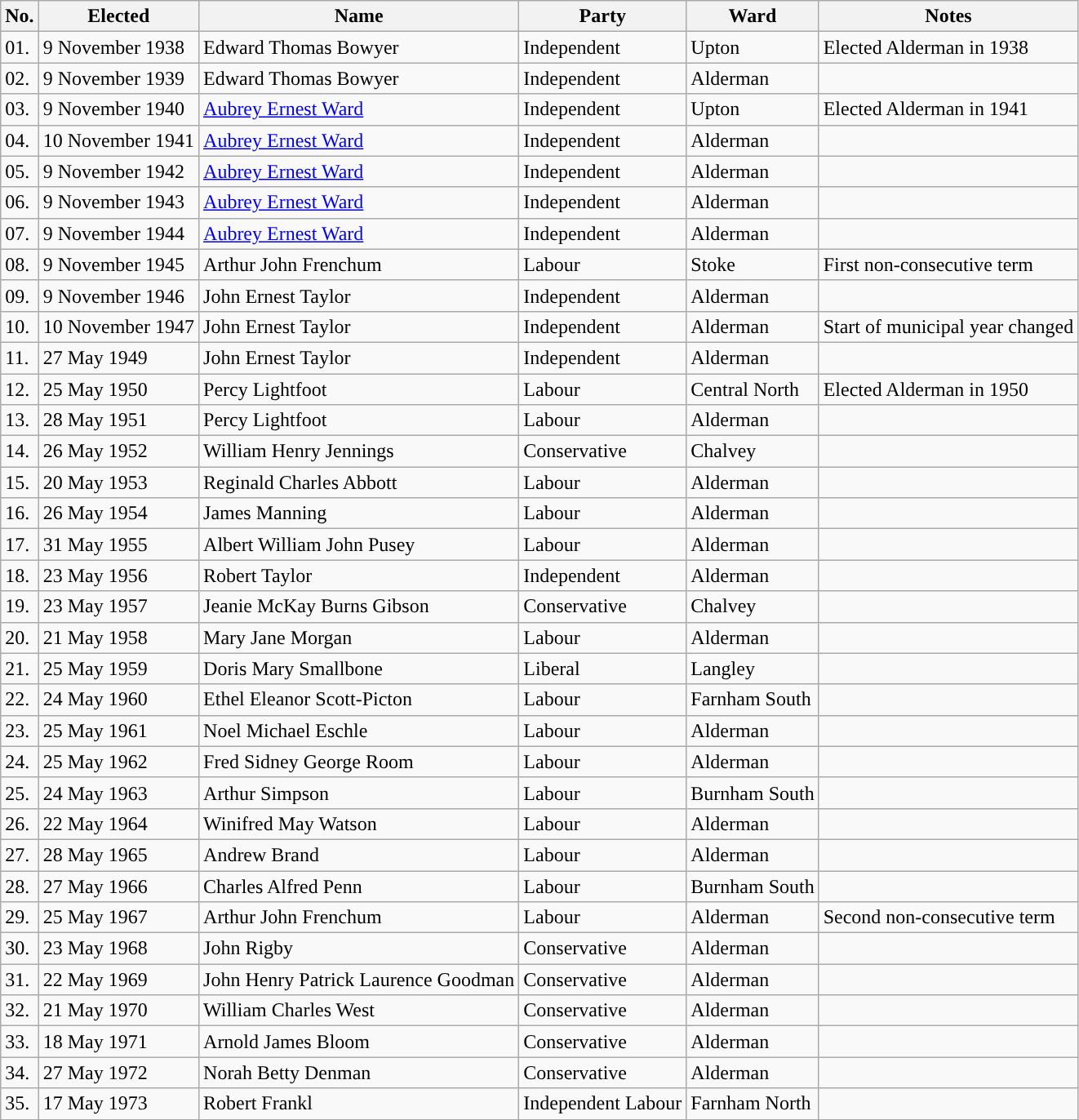<table class="wikitable">
<tr>
<th>No.</th>
<th>Elected</th>
<th>Name</th>
<th>Party</th>
<th>Ward</th>
<th>Notes</th>
</tr>
<tr>
<td>01.</td>
<td>9 November 1938</td>
<td>Edward Thomas Bowyer</td>
<td style="background-color: ">Independent</td>
<td>Upton</td>
<td>Elected Alderman in 1938</td>
</tr>
<tr>
<td>02.</td>
<td>9 November 1939</td>
<td>Edward Thomas Bowyer</td>
<td style="background-color: ">Independent</td>
<td>Alderman</td>
<td></td>
</tr>
<tr>
<td>03.</td>
<td>9 November 1940</td>
<td><a href='#'>Aubrey Ernest Ward</a></td>
<td style="background-color: ">Independent</td>
<td>Upton</td>
<td>Elected Alderman in 1941</td>
</tr>
<tr>
<td>04.</td>
<td>10 November 1941</td>
<td><a href='#'>Aubrey Ernest Ward</a></td>
<td style="background-color: ">Independent</td>
<td>Alderman</td>
<td></td>
</tr>
<tr>
<td>05.</td>
<td>9 November 1942</td>
<td><a href='#'>Aubrey Ernest Ward</a></td>
<td style="background-color: ">Independent</td>
<td>Alderman</td>
<td></td>
</tr>
<tr>
<td>06.</td>
<td>9 November 1943</td>
<td><a href='#'>Aubrey Ernest Ward</a></td>
<td style="background-color: ">Independent</td>
<td>Alderman</td>
<td></td>
</tr>
<tr>
<td>07.</td>
<td>9 November 1944</td>
<td><a href='#'>Aubrey Ernest Ward</a></td>
<td style="background-color: ">Independent</td>
<td>Alderman</td>
<td></td>
</tr>
<tr>
<td>08.</td>
<td>9 November 1945</td>
<td>Arthur John Frenchum</td>
<td style="background-color: ">Labour</td>
<td>Stoke</td>
<td>First non-consecutive term</td>
</tr>
<tr>
<td>09.</td>
<td>9 November 1946</td>
<td>John Ernest Taylor</td>
<td style="background-color: ">Independent</td>
<td>Alderman</td>
<td></td>
</tr>
<tr>
<td>10.</td>
<td>10 November 1947</td>
<td>John Ernest Taylor</td>
<td style="background-color: ">Independent</td>
<td>Alderman</td>
<td>Start of municipal year changed</td>
</tr>
<tr>
<td>11.</td>
<td>27 May 1949</td>
<td>John Ernest Taylor</td>
<td style="background-color: ">Independent</td>
<td>Alderman</td>
<td></td>
</tr>
<tr>
<td>12.</td>
<td>25 May 1950</td>
<td>Percy Lightfoot</td>
<td style="background-color: ">Labour</td>
<td>Central North</td>
<td>Elected Alderman in 1950</td>
</tr>
<tr>
<td>13.</td>
<td>28 May 1951</td>
<td>Percy Lightfoot</td>
<td style="background-color: ">Labour</td>
<td>Alderman</td>
<td></td>
</tr>
<tr>
<td>14.</td>
<td>26 May 1952</td>
<td>William Henry Jennings</td>
<td style="background-color: ">Conservative</td>
<td>Chalvey</td>
<td></td>
</tr>
<tr>
<td>15.</td>
<td>20 May 1953</td>
<td>Reginald Charles Abbott</td>
<td style="background-color: ">Labour</td>
<td>Alderman</td>
<td></td>
</tr>
<tr>
<td>16.</td>
<td>26 May 1954</td>
<td>James Manning</td>
<td style="background-color: ">Labour</td>
<td>Alderman</td>
<td></td>
</tr>
<tr>
<td>17.</td>
<td>31 May 1955</td>
<td>Albert William John Pusey</td>
<td style="background-color: ">Labour</td>
<td>Alderman</td>
<td></td>
</tr>
<tr>
<td>18.</td>
<td>23 May 1956</td>
<td>Robert Taylor</td>
<td style="background-color: ">Independent</td>
<td>Alderman</td>
<td></td>
</tr>
<tr>
<td>19.</td>
<td>23 May 1957</td>
<td>Jeanie McKay Burns Gibson</td>
<td style="background-color: ">Conservative</td>
<td>Chalvey</td>
<td></td>
</tr>
<tr>
<td>20.</td>
<td>21 May 1958</td>
<td>Mary Jane Morgan</td>
<td style="background-color: ">Labour</td>
<td>Alderman</td>
<td></td>
</tr>
<tr>
<td>21.</td>
<td>25 May 1959</td>
<td>Doris Mary Smallbone</td>
<td style="background-color: ">Liberal</td>
<td>Langley</td>
<td></td>
</tr>
<tr>
<td>22.</td>
<td>24 May 1960</td>
<td>Ethel Eleanor Scott-Picton</td>
<td style="background-color: ">Labour</td>
<td>Farnham South</td>
<td></td>
</tr>
<tr>
<td>23.</td>
<td>25 May 1961</td>
<td>Noel Michael Eschle</td>
<td style="background-color: ">Labour</td>
<td>Alderman</td>
<td></td>
</tr>
<tr>
<td>24.</td>
<td>25 May 1962</td>
<td>Fred Sidney George Room</td>
<td style="background-color: ">Labour</td>
<td>Alderman</td>
<td></td>
</tr>
<tr>
<td>25.</td>
<td>24 May 1963</td>
<td>Arthur Simpson</td>
<td style="background-color: ">Labour</td>
<td>Burnham South</td>
<td></td>
</tr>
<tr>
<td>26.</td>
<td>22 May 1964</td>
<td>Winifred May Watson</td>
<td style="background-color: ">Labour</td>
<td>Alderman</td>
<td></td>
</tr>
<tr>
<td>27.</td>
<td>28 May 1965</td>
<td>Andrew Brand</td>
<td style="background-color: ">Labour</td>
<td>Alderman</td>
<td></td>
</tr>
<tr>
<td>28.</td>
<td>27 May 1966</td>
<td>Charles Alfred Penn</td>
<td style="background-color: ">Labour</td>
<td>Burnham South</td>
<td></td>
</tr>
<tr>
<td>29.</td>
<td>25 May 1967</td>
<td>Arthur John Frenchum</td>
<td style="background-color: ">Labour</td>
<td>Alderman</td>
<td>Second non-consecutive term</td>
</tr>
<tr>
<td>30.</td>
<td>23 May 1968</td>
<td>John Rigby</td>
<td style="background-color: ">Conservative</td>
<td>Alderman</td>
<td></td>
</tr>
<tr>
<td>31.</td>
<td>22 May 1969</td>
<td>John Henry Patrick Laurence Goodman</td>
<td style="background-color: ">Conservative</td>
<td>Alderman</td>
<td></td>
</tr>
<tr>
<td>32.</td>
<td>21 May 1970</td>
<td>William Charles West</td>
<td style="background-color: ">Conservative</td>
<td>Alderman</td>
<td></td>
</tr>
<tr>
<td>33.</td>
<td>18 May 1971</td>
<td>Arnold James Bloom</td>
<td style="background-color: ">Conservative</td>
<td>Alderman</td>
<td></td>
</tr>
<tr>
<td>34.</td>
<td>27 May 1972</td>
<td>Norah Betty Denman</td>
<td style="background-color: ">Conservative</td>
<td>Alderman</td>
<td></td>
</tr>
<tr>
<td>35.</td>
<td>17 May 1973</td>
<td>Robert Frankl</td>
<td style="background-color: ">Independent Labour</td>
<td>Farnham North</td>
<td></td>
</tr>
<tr>
</tr>
</table>
